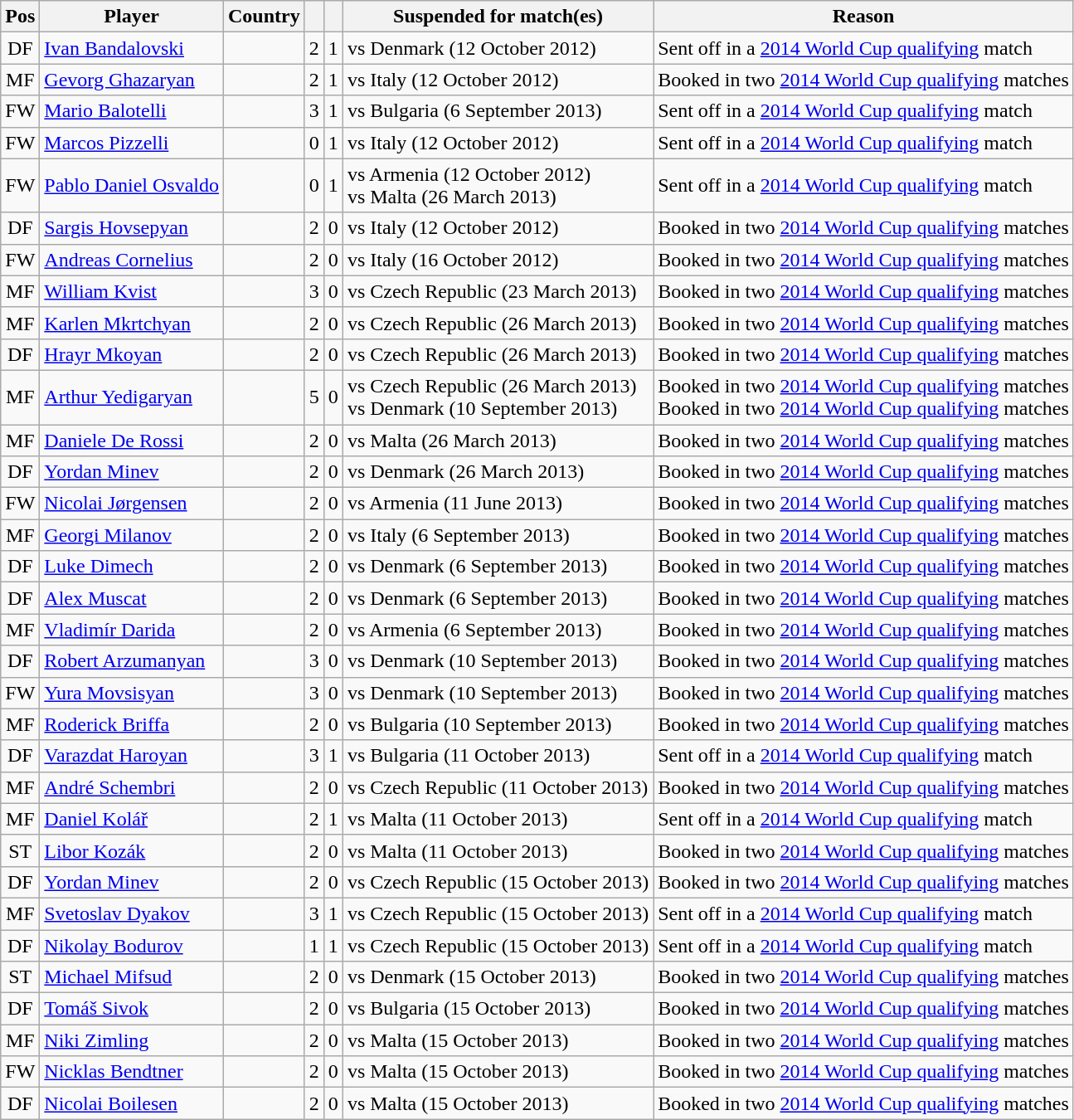<table class="wikitable" style="text-align: center;">
<tr>
<th>Pos</th>
<th>Player</th>
<th>Country</th>
<th></th>
<th></th>
<th>Suspended for match(es)</th>
<th>Reason</th>
</tr>
<tr>
<td>DF</td>
<td align="left"><a href='#'>Ivan Bandalovski</a></td>
<td align="left"></td>
<td>2</td>
<td>1</td>
<td align="left">vs Denmark (12 October 2012)</td>
<td align="left">Sent off in a <a href='#'>2014 World Cup qualifying</a> match</td>
</tr>
<tr>
<td>MF</td>
<td align="left"><a href='#'>Gevorg Ghazaryan</a></td>
<td align="left"></td>
<td>2</td>
<td>1</td>
<td align="left">vs Italy (12 October 2012)<br></td>
<td align="left">Booked in two <a href='#'>2014 World Cup qualifying</a> matches</td>
</tr>
<tr>
<td>FW</td>
<td align="left"><a href='#'>Mario Balotelli</a></td>
<td align="left"></td>
<td>3</td>
<td>1</td>
<td align="left">vs Bulgaria (6 September 2013)</td>
<td align="left">Sent off in a <a href='#'>2014 World Cup qualifying</a> match</td>
</tr>
<tr>
<td>FW</td>
<td align="left"><a href='#'>Marcos Pizzelli</a></td>
<td align="left"></td>
<td>0</td>
<td>1</td>
<td align="left">vs Italy (12 October 2012)</td>
<td align="left">Sent off in a <a href='#'>2014 World Cup qualifying</a> match</td>
</tr>
<tr>
<td>FW</td>
<td align="left"><a href='#'>Pablo Daniel Osvaldo</a></td>
<td align="left"></td>
<td>0</td>
<td>1</td>
<td align="left">vs Armenia (12 October 2012)<br>vs Malta (26 March 2013)</td>
<td align="left">Sent off in a <a href='#'>2014 World Cup qualifying</a> match</td>
</tr>
<tr>
<td>DF</td>
<td align="left"><a href='#'>Sargis Hovsepyan</a></td>
<td align="left"></td>
<td>2</td>
<td>0</td>
<td align="left">vs Italy (12 October 2012)</td>
<td align="left">Booked in two <a href='#'>2014 World Cup qualifying</a> matches</td>
</tr>
<tr>
<td>FW</td>
<td align="left"><a href='#'>Andreas Cornelius</a></td>
<td align="left"></td>
<td>2</td>
<td>0</td>
<td align="left">vs Italy (16 October 2012)</td>
<td align="left">Booked in two <a href='#'>2014 World Cup qualifying</a> matches</td>
</tr>
<tr>
<td>MF</td>
<td align="left"><a href='#'>William Kvist</a></td>
<td align="left"></td>
<td>3</td>
<td>0</td>
<td align="left">vs Czech Republic (23 March 2013)</td>
<td align="left">Booked in two <a href='#'>2014 World Cup qualifying</a> matches</td>
</tr>
<tr>
<td>MF</td>
<td align="left"><a href='#'>Karlen Mkrtchyan</a></td>
<td align="left"></td>
<td>2</td>
<td>0</td>
<td align="left">vs Czech Republic (26 March 2013)</td>
<td align="left">Booked in two <a href='#'>2014 World Cup qualifying</a> matches</td>
</tr>
<tr>
<td>DF</td>
<td align="left"><a href='#'>Hrayr Mkoyan</a></td>
<td align="left"></td>
<td>2</td>
<td>0</td>
<td align="left">vs Czech Republic (26 March 2013)</td>
<td align="left">Booked in two <a href='#'>2014 World Cup qualifying</a> matches</td>
</tr>
<tr>
<td>MF</td>
<td align="left"><a href='#'>Arthur Yedigaryan</a></td>
<td align="left"></td>
<td>5</td>
<td>0</td>
<td align="left">vs Czech Republic (26 March 2013)<br>vs Denmark (10 September 2013)</td>
<td align="left">Booked in two <a href='#'>2014 World Cup qualifying</a> matches<br>Booked in two <a href='#'>2014 World Cup qualifying</a> matches</td>
</tr>
<tr>
<td>MF</td>
<td align="left"><a href='#'>Daniele De Rossi</a></td>
<td align="left"></td>
<td>2</td>
<td>0</td>
<td align="left">vs Malta (26 March 2013)</td>
<td align="left">Booked in two <a href='#'>2014 World Cup qualifying</a> matches</td>
</tr>
<tr>
<td>DF</td>
<td align="left"><a href='#'>Yordan Minev</a></td>
<td align="left"></td>
<td>2</td>
<td>0</td>
<td align="left">vs Denmark (26 March 2013)</td>
<td align="left">Booked in two <a href='#'>2014 World Cup qualifying</a> matches</td>
</tr>
<tr>
<td>FW</td>
<td align="left"><a href='#'>Nicolai Jørgensen</a></td>
<td align="left"></td>
<td>2</td>
<td>0</td>
<td align="left">vs Armenia (11 June 2013)</td>
<td align="left">Booked in two <a href='#'>2014 World Cup qualifying</a> matches</td>
</tr>
<tr>
<td>MF</td>
<td align="left"><a href='#'>Georgi Milanov</a></td>
<td align="left"></td>
<td>2</td>
<td>0</td>
<td align="left">vs Italy (6 September 2013)</td>
<td align="left">Booked in two <a href='#'>2014 World Cup qualifying</a> matches</td>
</tr>
<tr>
<td>DF</td>
<td align="left"><a href='#'>Luke Dimech</a></td>
<td align="left"></td>
<td>2</td>
<td>0</td>
<td align="left">vs Denmark (6 September 2013)</td>
<td align="left">Booked in two <a href='#'>2014 World Cup qualifying</a> matches</td>
</tr>
<tr>
<td>DF</td>
<td align="left"><a href='#'>Alex Muscat</a></td>
<td align="left"></td>
<td>2</td>
<td>0</td>
<td align="left">vs Denmark (6 September 2013)</td>
<td align="left">Booked in two <a href='#'>2014 World Cup qualifying</a> matches</td>
</tr>
<tr>
<td>MF</td>
<td align="left"><a href='#'>Vladimír Darida</a></td>
<td align="left"></td>
<td>2</td>
<td>0</td>
<td align="left">vs Armenia (6 September 2013)</td>
<td align="left">Booked in two <a href='#'>2014 World Cup qualifying</a> matches</td>
</tr>
<tr>
<td>DF</td>
<td align="left"><a href='#'>Robert Arzumanyan</a></td>
<td align="left"></td>
<td>3</td>
<td>0</td>
<td align="left">vs Denmark (10 September 2013)</td>
<td align="left">Booked in two <a href='#'>2014 World Cup qualifying</a> matches</td>
</tr>
<tr>
<td>FW</td>
<td align="left"><a href='#'>Yura Movsisyan</a></td>
<td align="left"></td>
<td>3</td>
<td>0</td>
<td align="left">vs Denmark (10 September 2013)</td>
<td align="left">Booked in two <a href='#'>2014 World Cup qualifying</a> matches</td>
</tr>
<tr>
<td>MF</td>
<td align="left"><a href='#'>Roderick Briffa</a></td>
<td align="left"></td>
<td>2</td>
<td>0</td>
<td align="left">vs Bulgaria (10 September 2013)</td>
<td align="left">Booked in two <a href='#'>2014 World Cup qualifying</a> matches</td>
</tr>
<tr>
<td>DF</td>
<td align="left"><a href='#'>Varazdat Haroyan</a></td>
<td align="left"></td>
<td>3</td>
<td>1</td>
<td align="left">vs Bulgaria (11 October 2013)</td>
<td align="left">Sent off in a <a href='#'>2014 World Cup qualifying</a> match</td>
</tr>
<tr>
<td>MF</td>
<td align="left"><a href='#'>André Schembri</a></td>
<td align="left"></td>
<td>2</td>
<td>0</td>
<td align="left">vs Czech Republic (11 October 2013)</td>
<td align="left">Booked in two <a href='#'>2014 World Cup qualifying</a> matches</td>
</tr>
<tr>
<td>MF</td>
<td align="left"><a href='#'>Daniel Kolář</a></td>
<td align="left"></td>
<td>2</td>
<td>1</td>
<td align="left">vs Malta (11 October 2013)</td>
<td align="left">Sent off in a <a href='#'>2014 World Cup qualifying</a> match</td>
</tr>
<tr>
<td>ST</td>
<td align="left"><a href='#'>Libor Kozák</a></td>
<td align="left"></td>
<td>2</td>
<td>0</td>
<td align="left">vs Malta (11 October 2013)</td>
<td align="left">Booked in two <a href='#'>2014 World Cup qualifying</a> matches</td>
</tr>
<tr>
<td>DF</td>
<td align="left"><a href='#'>Yordan Minev</a></td>
<td align="left"></td>
<td>2</td>
<td>0</td>
<td align="left">vs Czech Republic (15 October 2013)</td>
<td align="left">Booked in two <a href='#'>2014 World Cup qualifying</a> matches</td>
</tr>
<tr>
<td>MF</td>
<td align="left"><a href='#'>Svetoslav Dyakov</a></td>
<td align="left"></td>
<td>3</td>
<td>1</td>
<td align="left">vs Czech Republic (15 October 2013)</td>
<td align="left">Sent off in a <a href='#'>2014 World Cup qualifying</a> match</td>
</tr>
<tr>
<td>DF</td>
<td align="left"><a href='#'>Nikolay Bodurov</a></td>
<td align="left"></td>
<td>1</td>
<td>1</td>
<td align="left">vs Czech Republic (15 October 2013)</td>
<td align="left">Sent off in a <a href='#'>2014 World Cup qualifying</a> match</td>
</tr>
<tr>
<td>ST</td>
<td align="left"><a href='#'>Michael Mifsud</a></td>
<td align="left"></td>
<td>2</td>
<td>0</td>
<td align="left">vs Denmark (15 October 2013)</td>
<td align="left">Booked in two <a href='#'>2014 World Cup qualifying</a> matches</td>
</tr>
<tr>
<td>DF</td>
<td align="left"><a href='#'>Tomáš Sivok</a></td>
<td align="left"></td>
<td>2</td>
<td>0</td>
<td align="left">vs Bulgaria (15 October 2013)</td>
<td align="left">Booked in two <a href='#'>2014 World Cup qualifying</a> matches</td>
</tr>
<tr>
<td>MF</td>
<td align="left"><a href='#'>Niki Zimling</a></td>
<td align="left"></td>
<td>2</td>
<td>0</td>
<td align="left">vs Malta (15 October 2013)</td>
<td align="left">Booked in two <a href='#'>2014 World Cup qualifying</a> matches</td>
</tr>
<tr>
<td>FW</td>
<td align="left"><a href='#'>Nicklas Bendtner</a></td>
<td align="left"></td>
<td>2</td>
<td>0</td>
<td align="left">vs Malta (15 October 2013)</td>
<td align="left">Booked in two <a href='#'>2014 World Cup qualifying</a> matches</td>
</tr>
<tr>
<td>DF</td>
<td align="left"><a href='#'>Nicolai Boilesen</a></td>
<td align="left"></td>
<td>2</td>
<td>0</td>
<td align="left">vs Malta (15 October 2013)</td>
<td align="left">Booked in two <a href='#'>2014 World Cup qualifying</a> matches</td>
</tr>
</table>
